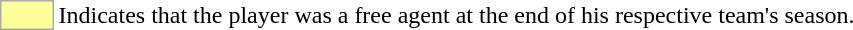<table>
<tr>
<td style="background:#ff9; border:1px solid #aaa; width:2em;"></td>
<td>Indicates that the player was a free agent at the end of his respective team's  season.</td>
</tr>
</table>
